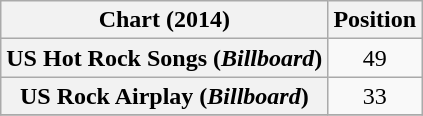<table class="wikitable plainrowheaders sortable">
<tr>
<th>Chart (2014)</th>
<th>Position</th>
</tr>
<tr>
<th scope="row">US Hot Rock Songs (<em>Billboard</em>)</th>
<td style="text-align:center;">49</td>
</tr>
<tr>
<th scope="row">US Rock Airplay (<em>Billboard</em>)</th>
<td style="text-align:center;">33</td>
</tr>
<tr>
</tr>
</table>
